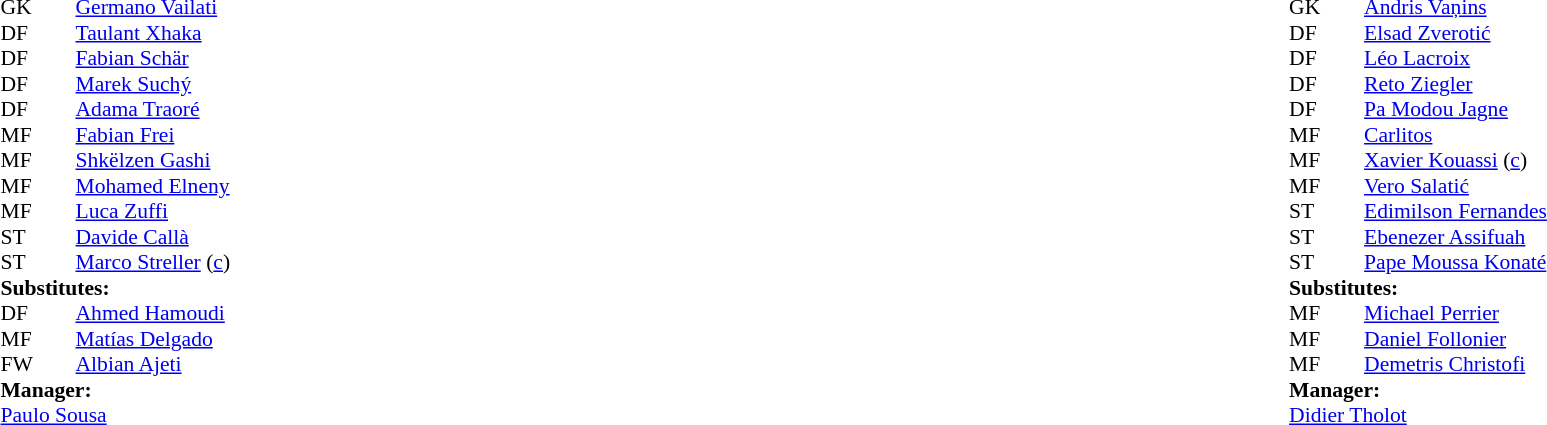<table width="100%">
<tr>
<td valign="top" width="40%"><br><table style="font-size: 90%" cellspacing="0" cellpadding="0">
<tr>
<th width="25"></th>
<th width="25"></th>
</tr>
<tr>
<td>GK</td>
<td></td>
<td> <a href='#'>Germano Vailati</a></td>
<td></td>
<td></td>
</tr>
<tr>
<td>DF</td>
<td></td>
<td> <a href='#'>Taulant Xhaka</a></td>
<td></td>
<td></td>
</tr>
<tr>
<td>DF</td>
<td></td>
<td> <a href='#'>Fabian Schär</a></td>
<td></td>
<td></td>
</tr>
<tr>
<td>DF</td>
<td></td>
<td> <a href='#'>Marek Suchý</a></td>
<td></td>
<td></td>
</tr>
<tr>
<td>DF</td>
<td></td>
<td> <a href='#'>Adama Traoré</a></td>
<td></td>
<td></td>
</tr>
<tr>
<td>MF</td>
<td></td>
<td> <a href='#'>Fabian Frei</a></td>
<td></td>
<td></td>
</tr>
<tr>
<td>MF</td>
<td></td>
<td> <a href='#'>Shkëlzen Gashi</a></td>
<td></td>
<td></td>
</tr>
<tr>
<td>MF</td>
<td></td>
<td> <a href='#'>Mohamed Elneny</a></td>
<td></td>
<td></td>
</tr>
<tr>
<td>MF</td>
<td></td>
<td> <a href='#'>Luca Zuffi</a></td>
<td></td>
<td></td>
</tr>
<tr>
<td>ST</td>
<td></td>
<td> <a href='#'>Davide Callà</a></td>
<td></td>
<td></td>
</tr>
<tr>
<td>ST</td>
<td></td>
<td> <a href='#'>Marco Streller</a> (<a href='#'>c</a>)</td>
<td></td>
<td></td>
</tr>
<tr>
<td colspan=4><strong>Substitutes:</strong></td>
</tr>
<tr>
<td>DF</td>
<td></td>
<td> <a href='#'>Ahmed Hamoudi</a></td>
<td></td>
<td></td>
</tr>
<tr>
<td>MF</td>
<td></td>
<td> <a href='#'>Matías Delgado</a></td>
<td></td>
<td></td>
</tr>
<tr>
<td>FW</td>
<td></td>
<td> <a href='#'>Albian Ajeti</a></td>
<td></td>
<td></td>
</tr>
<tr>
<td colspan=4><strong>Manager:</strong></td>
</tr>
<tr>
<td colspan="4"> <a href='#'>Paulo Sousa</a></td>
</tr>
</table>
</td>
<td valign="top"></td>
<td valign="top" width="50%"><br><table style="font-size: 90%" cellspacing="0" cellpadding="0" align=center>
<tr>
<td colspan="4"></td>
</tr>
<tr>
<th width="25"></th>
<th width="25"></th>
</tr>
<tr>
<td>GK</td>
<td></td>
<td> <a href='#'>Andris Vaņins</a></td>
<td></td>
<td></td>
</tr>
<tr>
<td>DF</td>
<td></td>
<td> <a href='#'>Elsad Zverotić</a></td>
<td></td>
<td></td>
</tr>
<tr>
<td>DF</td>
<td></td>
<td> <a href='#'>Léo Lacroix</a></td>
<td></td>
<td></td>
</tr>
<tr>
<td>DF</td>
<td></td>
<td> <a href='#'>Reto Ziegler</a></td>
<td></td>
<td></td>
</tr>
<tr>
<td>DF</td>
<td></td>
<td> <a href='#'>Pa Modou Jagne</a></td>
<td></td>
<td></td>
</tr>
<tr>
<td>MF</td>
<td></td>
<td> <a href='#'>Carlitos</a></td>
<td></td>
<td></td>
</tr>
<tr>
<td>MF</td>
<td></td>
<td> <a href='#'>Xavier Kouassi</a> (<a href='#'>c</a>)</td>
<td></td>
<td></td>
</tr>
<tr>
<td>MF</td>
<td></td>
<td> <a href='#'>Vero Salatić</a></td>
<td></td>
<td></td>
</tr>
<tr>
<td>ST</td>
<td></td>
<td> <a href='#'>Edimilson Fernandes</a></td>
<td></td>
<td></td>
</tr>
<tr>
<td>ST</td>
<td></td>
<td> <a href='#'>Ebenezer Assifuah</a></td>
<td></td>
<td></td>
</tr>
<tr>
<td>ST</td>
<td></td>
<td> <a href='#'>Pape Moussa Konaté</a></td>
<td></td>
<td></td>
</tr>
<tr>
<td colspan=4><strong>Substitutes:</strong></td>
</tr>
<tr>
<td>MF</td>
<td></td>
<td> <a href='#'>Michael Perrier</a></td>
<td></td>
<td></td>
</tr>
<tr>
<td>MF</td>
<td></td>
<td> <a href='#'>Daniel Follonier</a></td>
<td></td>
<td></td>
</tr>
<tr>
<td>MF</td>
<td></td>
<td> <a href='#'>Demetris Christofi</a></td>
<td></td>
<td></td>
</tr>
<tr>
<td colspan=4><strong>Manager:</strong></td>
</tr>
<tr>
<td colspan="4"> <a href='#'>Didier Tholot</a></td>
</tr>
</table>
</td>
</tr>
</table>
